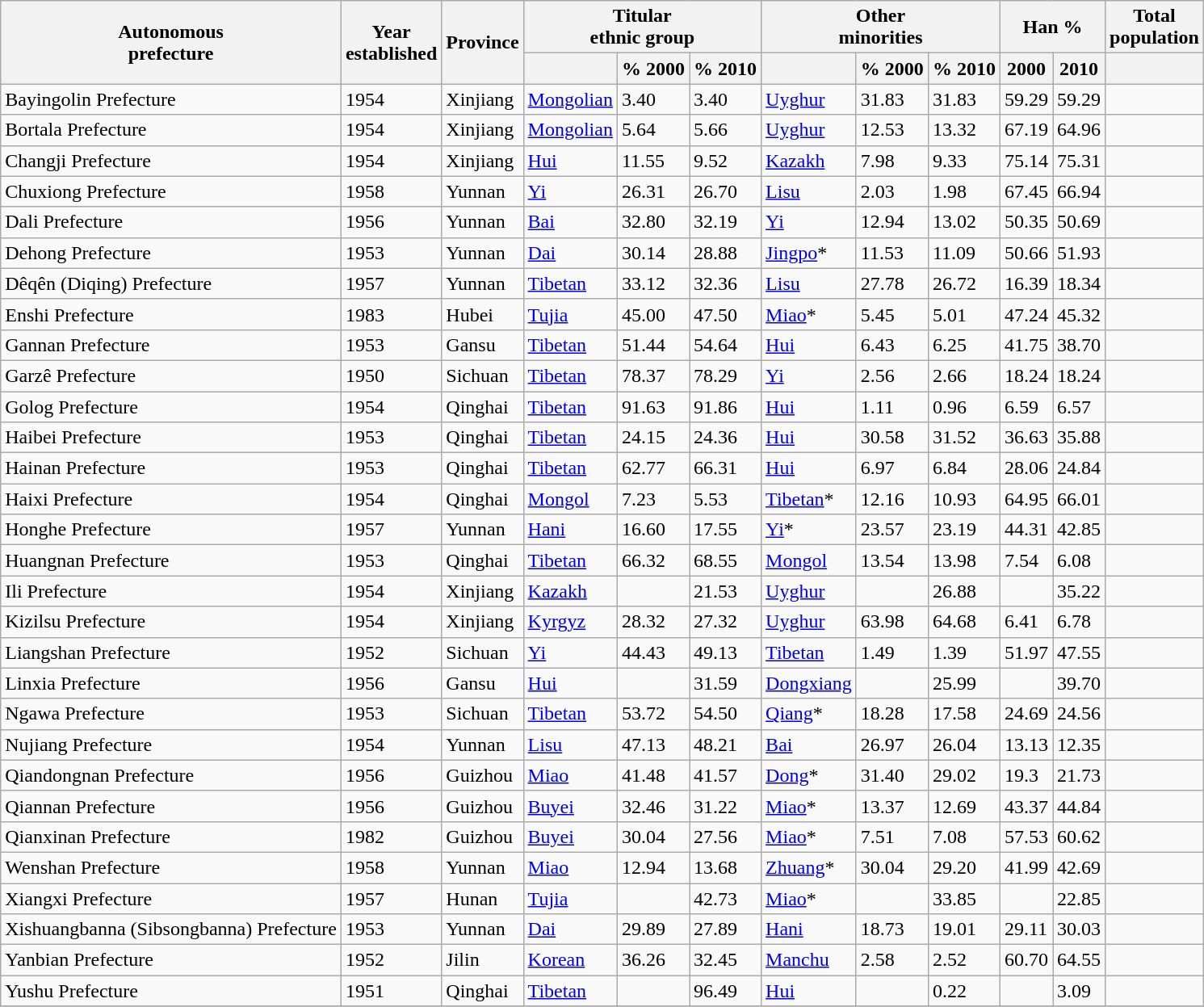<table class="wikitable sortable">
<tr>
<th rowspan="2">Autonomous<br>prefecture</th>
<th rowspan="2">Year<br>established</th>
<th rowspan="2">Province</th>
<th colspan="3">Titular<br>ethnic group</th>
<th colspan="3">Other<br>minorities</th>
<th colspan="2">Han %</th>
<th>Total<br>population</th>
</tr>
<tr>
<th></th>
<th>% 2000</th>
<th>% 2010</th>
<th></th>
<th>% 2000</th>
<th>% 2010</th>
<th>2000</th>
<th>2010</th>
<th></th>
</tr>
<tr>
<td>Bayingolin Prefecture</td>
<td>1954</td>
<td>Xinjiang</td>
<td><a href='#'>Mongolian</a></td>
<td>3.40</td>
<td>3.40</td>
<td><a href='#'>Uyghur</a></td>
<td>31.83</td>
<td>31.83</td>
<td>59.29</td>
<td>59.29</td>
<td></td>
</tr>
<tr>
<td>Bortala Prefecture</td>
<td>1954</td>
<td>Xinjiang</td>
<td><a href='#'>Mongolian</a></td>
<td>5.64</td>
<td>5.66</td>
<td><a href='#'>Uyghur</a></td>
<td>12.53</td>
<td>13.32</td>
<td>67.19</td>
<td>64.96</td>
<td></td>
</tr>
<tr>
<td>Changji Prefecture</td>
<td>1954</td>
<td>Xinjiang</td>
<td><a href='#'>Hui</a></td>
<td>11.55</td>
<td>9.52</td>
<td><a href='#'>Kazakh</a></td>
<td>7.98</td>
<td>9.33</td>
<td>75.14</td>
<td>75.31</td>
<td></td>
</tr>
<tr>
<td>Chuxiong Prefecture</td>
<td>1958</td>
<td>Yunnan</td>
<td><a href='#'>Yi</a></td>
<td>26.31</td>
<td>26.70</td>
<td><a href='#'>Lisu</a></td>
<td>2.03</td>
<td>1.98</td>
<td>67.45</td>
<td>66.94</td>
<td></td>
</tr>
<tr>
<td>Dali Prefecture</td>
<td>1956</td>
<td>Yunnan</td>
<td><a href='#'>Bai</a></td>
<td>32.80</td>
<td>32.19</td>
<td><a href='#'>Yi</a></td>
<td>12.94</td>
<td>13.02</td>
<td>50.35</td>
<td>50.69</td>
<td></td>
</tr>
<tr>
<td>Dehong Prefecture</td>
<td>1953</td>
<td>Yunnan</td>
<td><a href='#'>Dai</a></td>
<td>30.14</td>
<td>28.88</td>
<td><a href='#'>Jingpo</a>*</td>
<td>11.53</td>
<td>11.09</td>
<td>50.66</td>
<td>51.93</td>
<td></td>
</tr>
<tr>
<td>Dêqên (Diqing) Prefecture</td>
<td>1957</td>
<td>Yunnan</td>
<td><a href='#'>Tibetan</a></td>
<td>33.12</td>
<td>32.36</td>
<td><a href='#'>Lisu</a></td>
<td>27.78</td>
<td>26.72</td>
<td>16.39</td>
<td>18.34</td>
<td></td>
</tr>
<tr>
<td>Enshi Prefecture</td>
<td>1983</td>
<td>Hubei</td>
<td><a href='#'>Tujia</a></td>
<td>45.00</td>
<td>47.50</td>
<td><a href='#'>Miao</a>*</td>
<td>5.45</td>
<td>5.01</td>
<td>47.24</td>
<td>45.32</td>
<td></td>
</tr>
<tr>
<td>Gannan Prefecture</td>
<td>1953</td>
<td>Gansu</td>
<td><a href='#'>Tibetan</a></td>
<td>51.44</td>
<td>54.64</td>
<td><a href='#'>Hui</a></td>
<td>6.43</td>
<td>6.25</td>
<td>41.75</td>
<td>38.70</td>
<td></td>
</tr>
<tr>
<td>Garzê Prefecture</td>
<td>1950</td>
<td>Sichuan</td>
<td><a href='#'>Tibetan</a></td>
<td>78.37</td>
<td>78.29</td>
<td><a href='#'>Yi</a></td>
<td>2.56</td>
<td>2.66</td>
<td>18.24</td>
<td>18.24</td>
<td></td>
</tr>
<tr>
<td>Golog Prefecture</td>
<td>1954</td>
<td>Qinghai</td>
<td><a href='#'>Tibetan</a></td>
<td>91.63</td>
<td>91.86</td>
<td><a href='#'>Hui</a></td>
<td>1.11</td>
<td>0.96</td>
<td>6.59</td>
<td>6.57</td>
<td></td>
</tr>
<tr>
<td>Haibei Prefecture</td>
<td>1953</td>
<td>Qinghai</td>
<td><a href='#'>Tibetan</a></td>
<td>24.15</td>
<td>24.36</td>
<td><a href='#'>Hui</a></td>
<td>30.58</td>
<td>31.52</td>
<td>36.63</td>
<td>35.88</td>
<td></td>
</tr>
<tr>
<td>Hainan Prefecture</td>
<td>1953</td>
<td>Qinghai</td>
<td><a href='#'>Tibetan</a></td>
<td>62.77</td>
<td>66.31</td>
<td><a href='#'>Hui</a></td>
<td>6.97</td>
<td>6.84</td>
<td>28.06</td>
<td>24.84</td>
<td></td>
</tr>
<tr>
<td>Haixi Prefecture</td>
<td>1954</td>
<td>Qinghai</td>
<td><a href='#'>Mongol</a></td>
<td>7.23</td>
<td>5.53</td>
<td><a href='#'>Tibetan</a>*</td>
<td>12.16</td>
<td>10.93</td>
<td>64.95</td>
<td>66.01</td>
<td></td>
</tr>
<tr>
<td>Honghe Prefecture</td>
<td>1957</td>
<td>Yunnan</td>
<td><a href='#'>Hani</a></td>
<td>16.60</td>
<td>17.55</td>
<td><a href='#'>Yi</a>*</td>
<td>23.57</td>
<td>23.19</td>
<td>44.31</td>
<td>42.85</td>
<td></td>
</tr>
<tr>
<td>Huangnan Prefecture</td>
<td>1953</td>
<td>Qinghai</td>
<td><a href='#'>Tibetan</a></td>
<td>66.32</td>
<td>68.55</td>
<td><a href='#'>Mongol</a></td>
<td>13.54</td>
<td>13.98</td>
<td>7.54</td>
<td>6.08</td>
<td></td>
</tr>
<tr>
<td>Ili Prefecture</td>
<td>1954</td>
<td>Xinjiang</td>
<td><a href='#'>Kazakh</a></td>
<td></td>
<td>21.53</td>
<td><a href='#'>Uyghur</a></td>
<td></td>
<td>26.88</td>
<td></td>
<td>35.22</td>
<td></td>
</tr>
<tr>
<td>Kizilsu Prefecture</td>
<td>1954</td>
<td>Xinjiang</td>
<td><a href='#'>Kyrgyz</a></td>
<td>28.32</td>
<td>27.32</td>
<td><a href='#'>Uyghur</a></td>
<td>63.98</td>
<td>64.68</td>
<td>6.41</td>
<td>6.78</td>
<td></td>
</tr>
<tr>
<td>Liangshan Prefecture</td>
<td>1952</td>
<td>Sichuan</td>
<td><a href='#'>Yi</a></td>
<td>44.43</td>
<td>49.13</td>
<td><a href='#'>Tibetan</a></td>
<td>1.49</td>
<td>1.39</td>
<td>51.97</td>
<td>47.55</td>
<td></td>
</tr>
<tr>
<td>Linxia Prefecture</td>
<td>1956</td>
<td>Gansu</td>
<td><a href='#'>Hui</a></td>
<td></td>
<td>31.59</td>
<td><a href='#'>Dongxiang</a></td>
<td></td>
<td>25.99</td>
<td></td>
<td>39.70</td>
<td></td>
</tr>
<tr>
<td>Ngawa Prefecture</td>
<td>1953</td>
<td>Sichuan</td>
<td><a href='#'>Tibetan</a></td>
<td>53.72</td>
<td>54.50</td>
<td><a href='#'>Qiang</a>*</td>
<td>18.28</td>
<td>17.58</td>
<td>24.69</td>
<td>24.56</td>
<td></td>
</tr>
<tr>
<td>Nujiang Prefecture</td>
<td>1954</td>
<td>Yunnan</td>
<td><a href='#'>Lisu</a></td>
<td>47.13</td>
<td>48.21</td>
<td><a href='#'>Bai</a></td>
<td>26.97</td>
<td>26.04</td>
<td>13.13</td>
<td>12.35</td>
<td></td>
</tr>
<tr>
<td>Qiandongnan Prefecture</td>
<td>1956</td>
<td>Guizhou</td>
<td><a href='#'>Miao</a></td>
<td>41.48</td>
<td>41.57</td>
<td><a href='#'>Dong</a>*</td>
<td>31.40</td>
<td>29.02</td>
<td>19.3</td>
<td>21.73</td>
<td></td>
</tr>
<tr>
<td>Qiannan Prefecture</td>
<td>1956</td>
<td>Guizhou</td>
<td><a href='#'>Buyei</a></td>
<td>32.46</td>
<td>31.22</td>
<td><a href='#'>Miao</a>*</td>
<td>13.37</td>
<td>12.69</td>
<td>43.37</td>
<td>44.84</td>
<td></td>
</tr>
<tr>
<td>Qianxinan Prefecture</td>
<td>1982</td>
<td>Guizhou</td>
<td><a href='#'>Buyei</a></td>
<td>30.04</td>
<td>27.56</td>
<td><a href='#'>Miao</a>*</td>
<td>7.51</td>
<td>7.08</td>
<td>57.53</td>
<td>60.62</td>
<td></td>
</tr>
<tr>
<td>Wenshan Prefecture</td>
<td>1958</td>
<td>Yunnan</td>
<td><a href='#'>Miao</a></td>
<td>12.94</td>
<td>13.68</td>
<td><a href='#'>Zhuang</a>*</td>
<td>30.04</td>
<td>29.20</td>
<td>41.99</td>
<td>42.69</td>
<td></td>
</tr>
<tr>
<td>Xiangxi Prefecture</td>
<td>1957</td>
<td>Hunan</td>
<td><a href='#'>Tujia</a></td>
<td></td>
<td>42.73</td>
<td><a href='#'>Miao</a>*</td>
<td></td>
<td>33.85</td>
<td></td>
<td>22.85</td>
<td></td>
</tr>
<tr>
<td>Xishuangbanna (Sibsongbanna) Prefecture</td>
<td>1953</td>
<td>Yunnan</td>
<td><a href='#'>Dai</a></td>
<td>29.89</td>
<td>27.89</td>
<td><a href='#'>Hani</a></td>
<td>18.73</td>
<td>19.01</td>
<td>29.11</td>
<td>30.03</td>
<td></td>
</tr>
<tr>
<td>Yanbian Prefecture</td>
<td>1952</td>
<td>Jilin</td>
<td><a href='#'>Korean</a></td>
<td>36.26</td>
<td>32.45</td>
<td><a href='#'>Manchu</a></td>
<td>2.58</td>
<td>2.52</td>
<td>60.70</td>
<td>64.55</td>
<td></td>
</tr>
<tr>
<td>Yushu Prefecture</td>
<td>1951</td>
<td>Qinghai</td>
<td><a href='#'>Tibetan</a></td>
<td></td>
<td>96.49</td>
<td><a href='#'>Hui</a></td>
<td></td>
<td>0.22</td>
<td></td>
<td>3.09</td>
<td></td>
</tr>
<tr>
</tr>
</table>
